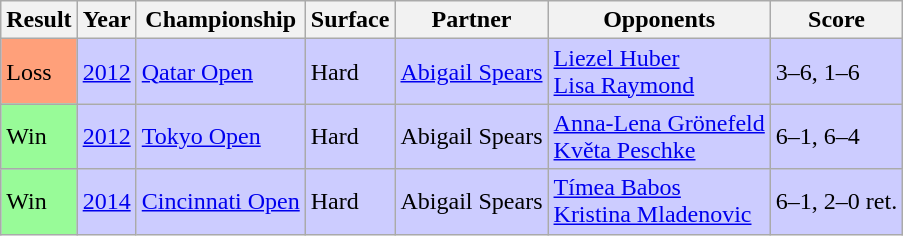<table class="sortable wikitable">
<tr>
<th>Result</th>
<th>Year</th>
<th>Championship</th>
<th>Surface</th>
<th>Partner</th>
<th>Opponents</th>
<th>Score</th>
</tr>
<tr bgcolor=CCCCFF>
<td style="background:#ffa07a;">Loss</td>
<td><a href='#'>2012</a></td>
<td><a href='#'>Qatar Open</a></td>
<td>Hard</td>
<td> <a href='#'>Abigail Spears</a></td>
<td> <a href='#'>Liezel Huber</a> <br>  <a href='#'>Lisa Raymond</a></td>
<td>3–6, 1–6</td>
</tr>
<tr bgcolor=CCCCFF>
<td style="background:#98fb98;">Win</td>
<td><a href='#'>2012</a></td>
<td><a href='#'>Tokyo Open</a></td>
<td>Hard</td>
<td> Abigail Spears</td>
<td> <a href='#'>Anna-Lena Grönefeld</a> <br>  <a href='#'>Květa Peschke</a></td>
<td>6–1, 6–4</td>
</tr>
<tr bgcolor=CCCCFF>
<td style="background:#98fb98;">Win</td>
<td><a href='#'>2014</a></td>
<td><a href='#'>Cincinnati Open</a></td>
<td>Hard</td>
<td> Abigail Spears</td>
<td> <a href='#'>Tímea Babos</a> <br>  <a href='#'>Kristina Mladenovic</a></td>
<td>6–1, 2–0 ret.</td>
</tr>
</table>
